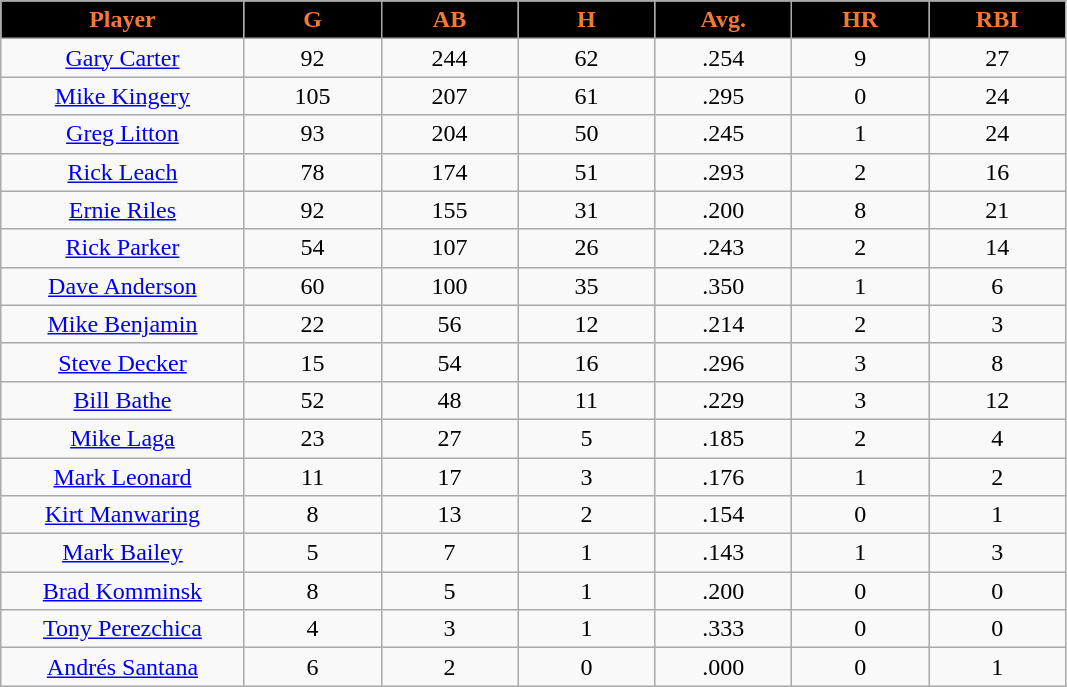<table class="wikitable sortable">
<tr>
<th style="background:black;color:#f47937;" width="16%">Player</th>
<th style="background:black;color:#f47937;" width="9%">G</th>
<th style="background:black;color:#f47937;" width="9%">AB</th>
<th style="background:black;color:#f47937;" width="9%">H</th>
<th style="background:black;color:#f47937;" width="9%">Avg.</th>
<th style="background:black;color:#f47937;" width="9%">HR</th>
<th style="background:black;color:#f47937;" width="9%">RBI</th>
</tr>
<tr align="center">
<td><a href='#'>Gary Carter</a></td>
<td>92</td>
<td>244</td>
<td>62</td>
<td>.254</td>
<td>9</td>
<td>27</td>
</tr>
<tr align="center">
<td><a href='#'>Mike Kingery</a></td>
<td>105</td>
<td>207</td>
<td>61</td>
<td>.295</td>
<td>0</td>
<td>24</td>
</tr>
<tr align="center">
<td><a href='#'>Greg Litton</a></td>
<td>93</td>
<td>204</td>
<td>50</td>
<td>.245</td>
<td>1</td>
<td>24</td>
</tr>
<tr align="center">
<td><a href='#'>Rick Leach</a></td>
<td>78</td>
<td>174</td>
<td>51</td>
<td>.293</td>
<td>2</td>
<td>16</td>
</tr>
<tr align="center">
<td><a href='#'>Ernie Riles</a></td>
<td>92</td>
<td>155</td>
<td>31</td>
<td>.200</td>
<td>8</td>
<td>21</td>
</tr>
<tr align="center">
<td><a href='#'>Rick Parker</a></td>
<td>54</td>
<td>107</td>
<td>26</td>
<td>.243</td>
<td>2</td>
<td>14</td>
</tr>
<tr align="center">
<td><a href='#'>Dave Anderson</a></td>
<td>60</td>
<td>100</td>
<td>35</td>
<td>.350</td>
<td>1</td>
<td>6</td>
</tr>
<tr align="center">
<td><a href='#'>Mike Benjamin</a></td>
<td>22</td>
<td>56</td>
<td>12</td>
<td>.214</td>
<td>2</td>
<td>3</td>
</tr>
<tr align="center">
<td><a href='#'>Steve Decker</a></td>
<td>15</td>
<td>54</td>
<td>16</td>
<td>.296</td>
<td>3</td>
<td>8</td>
</tr>
<tr align="center">
<td><a href='#'>Bill Bathe</a></td>
<td>52</td>
<td>48</td>
<td>11</td>
<td>.229</td>
<td>3</td>
<td>12</td>
</tr>
<tr align="center">
<td><a href='#'>Mike Laga</a></td>
<td>23</td>
<td>27</td>
<td>5</td>
<td>.185</td>
<td>2</td>
<td>4</td>
</tr>
<tr align="center">
<td><a href='#'>Mark Leonard</a></td>
<td>11</td>
<td>17</td>
<td>3</td>
<td>.176</td>
<td>1</td>
<td>2</td>
</tr>
<tr align="center">
<td><a href='#'>Kirt Manwaring</a></td>
<td>8</td>
<td>13</td>
<td>2</td>
<td>.154</td>
<td>0</td>
<td>1</td>
</tr>
<tr align="center">
<td><a href='#'>Mark Bailey</a></td>
<td>5</td>
<td>7</td>
<td>1</td>
<td>.143</td>
<td>1</td>
<td>3</td>
</tr>
<tr align="center">
<td><a href='#'>Brad Komminsk</a></td>
<td>8</td>
<td>5</td>
<td>1</td>
<td>.200</td>
<td>0</td>
<td>0</td>
</tr>
<tr align="center">
<td><a href='#'>Tony Perezchica</a></td>
<td>4</td>
<td>3</td>
<td>1</td>
<td>.333</td>
<td>0</td>
<td>0</td>
</tr>
<tr align="center">
<td><a href='#'>Andrés Santana</a></td>
<td>6</td>
<td>2</td>
<td>0</td>
<td>.000</td>
<td>0</td>
<td>1</td>
</tr>
</table>
